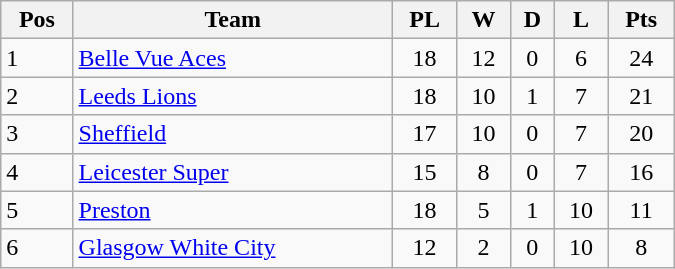<table class=wikitable width="450">
<tr>
<th>Pos</th>
<th>Team</th>
<th>PL</th>
<th>W</th>
<th>D</th>
<th>L</th>
<th>Pts</th>
</tr>
<tr>
<td>1</td>
<td><a href='#'>Belle Vue Aces</a></td>
<td align="center">18</td>
<td align="center">12</td>
<td align="center">0</td>
<td align="center">6</td>
<td align="center">24</td>
</tr>
<tr>
<td>2</td>
<td><a href='#'>Leeds Lions</a></td>
<td align="center">18</td>
<td align="center">10</td>
<td align="center">1</td>
<td align="center">7</td>
<td align="center">21</td>
</tr>
<tr>
<td>3</td>
<td><a href='#'>Sheffield</a></td>
<td align="center">17</td>
<td align="center">10</td>
<td align="center">0</td>
<td align="center">7</td>
<td align="center">20</td>
</tr>
<tr>
<td>4</td>
<td><a href='#'>Leicester Super</a></td>
<td align="center">15</td>
<td align="center">8</td>
<td align="center">0</td>
<td align="center">7</td>
<td align="center">16</td>
</tr>
<tr>
<td>5</td>
<td><a href='#'>Preston</a></td>
<td align="center">18</td>
<td align="center">5</td>
<td align="center">1</td>
<td align="center">10</td>
<td align="center">11</td>
</tr>
<tr>
<td>6</td>
<td><a href='#'>Glasgow White City</a></td>
<td align="center">12</td>
<td align="center">2</td>
<td align="center">0</td>
<td align="center">10</td>
<td align="center">8</td>
</tr>
</table>
